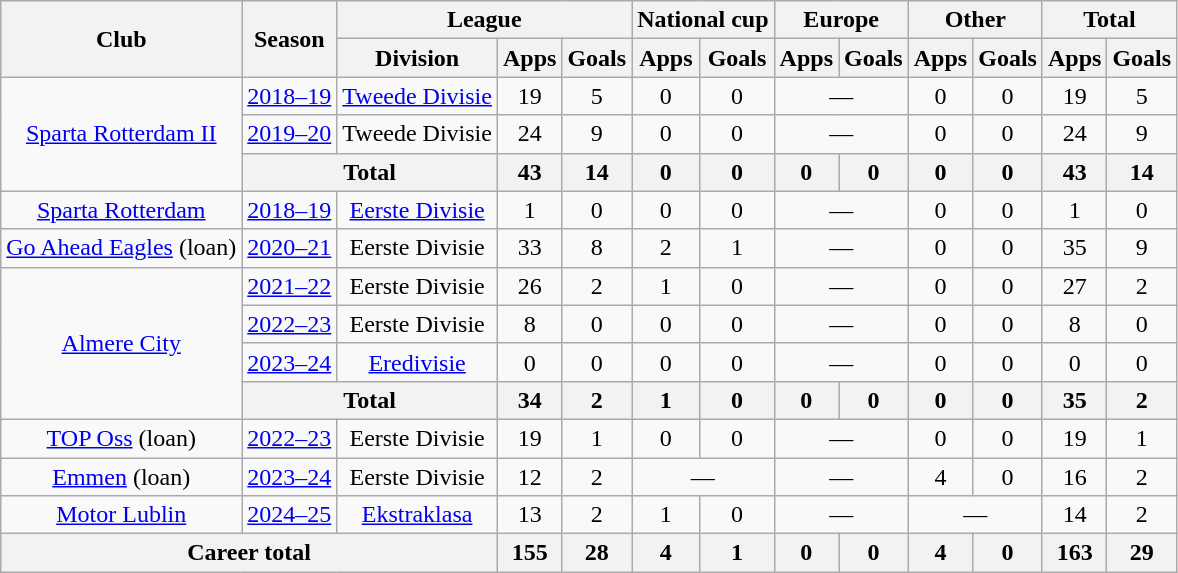<table class="wikitable" style="text-align: center;">
<tr>
<th rowspan="2">Club</th>
<th rowspan="2">Season</th>
<th colspan="3">League</th>
<th colspan="2">National cup</th>
<th colspan="2">Europe</th>
<th colspan="2">Other</th>
<th colspan="2">Total</th>
</tr>
<tr>
<th>Division</th>
<th>Apps</th>
<th>Goals</th>
<th>Apps</th>
<th>Goals</th>
<th>Apps</th>
<th>Goals</th>
<th>Apps</th>
<th>Goals</th>
<th>Apps</th>
<th>Goals</th>
</tr>
<tr>
<td rowspan="3"><a href='#'>Sparta Rotterdam II</a></td>
<td><a href='#'>2018–19</a></td>
<td><a href='#'>Tweede Divisie</a></td>
<td>19</td>
<td>5</td>
<td>0</td>
<td>0</td>
<td colspan="2">—</td>
<td>0</td>
<td>0</td>
<td>19</td>
<td>5</td>
</tr>
<tr>
<td><a href='#'>2019–20</a></td>
<td>Tweede Divisie</td>
<td>24</td>
<td>9</td>
<td>0</td>
<td>0</td>
<td colspan="2">—</td>
<td>0</td>
<td>0</td>
<td>24</td>
<td>9</td>
</tr>
<tr>
<th colspan="2">Total</th>
<th>43</th>
<th>14</th>
<th>0</th>
<th>0</th>
<th>0</th>
<th>0</th>
<th>0</th>
<th>0</th>
<th>43</th>
<th>14</th>
</tr>
<tr>
<td><a href='#'>Sparta Rotterdam</a></td>
<td><a href='#'>2018–19</a></td>
<td><a href='#'>Eerste Divisie</a></td>
<td>1</td>
<td>0</td>
<td>0</td>
<td>0</td>
<td colspan="2">—</td>
<td>0</td>
<td>0</td>
<td>1</td>
<td>0</td>
</tr>
<tr>
<td><a href='#'>Go Ahead Eagles</a> (loan)</td>
<td><a href='#'>2020–21</a></td>
<td>Eerste Divisie</td>
<td>33</td>
<td>8</td>
<td>2</td>
<td>1</td>
<td colspan="2">—</td>
<td>0</td>
<td>0</td>
<td>35</td>
<td>9</td>
</tr>
<tr>
<td rowspan="4"><a href='#'>Almere City</a></td>
<td><a href='#'>2021–22</a></td>
<td>Eerste Divisie</td>
<td>26</td>
<td>2</td>
<td>1</td>
<td>0</td>
<td colspan="2">—</td>
<td>0</td>
<td>0</td>
<td>27</td>
<td>2</td>
</tr>
<tr>
<td><a href='#'>2022–23</a></td>
<td>Eerste Divisie</td>
<td>8</td>
<td>0</td>
<td>0</td>
<td>0</td>
<td colspan="2">—</td>
<td>0</td>
<td>0</td>
<td>8</td>
<td>0</td>
</tr>
<tr>
<td><a href='#'>2023–24</a></td>
<td><a href='#'>Eredivisie</a></td>
<td>0</td>
<td>0</td>
<td>0</td>
<td>0</td>
<td colspan="2">—</td>
<td>0</td>
<td>0</td>
<td>0</td>
<td>0</td>
</tr>
<tr>
<th colspan="2">Total</th>
<th>34</th>
<th>2</th>
<th>1</th>
<th>0</th>
<th>0</th>
<th>0</th>
<th>0</th>
<th>0</th>
<th>35</th>
<th>2</th>
</tr>
<tr>
<td><a href='#'>TOP Oss</a> (loan)</td>
<td><a href='#'>2022–23</a></td>
<td>Eerste Divisie</td>
<td>19</td>
<td>1</td>
<td>0</td>
<td>0</td>
<td colspan="2">—</td>
<td>0</td>
<td>0</td>
<td>19</td>
<td>1</td>
</tr>
<tr>
<td><a href='#'>Emmen</a> (loan)</td>
<td><a href='#'>2023–24</a></td>
<td>Eerste Divisie</td>
<td>12</td>
<td>2</td>
<td colspan="2">—</td>
<td colspan="2">—</td>
<td>4</td>
<td>0</td>
<td>16</td>
<td>2</td>
</tr>
<tr>
<td><a href='#'>Motor Lublin</a></td>
<td><a href='#'>2024–25</a></td>
<td><a href='#'>Ekstraklasa</a></td>
<td>13</td>
<td>2</td>
<td>1</td>
<td>0</td>
<td colspan="2">—</td>
<td colspan="2">—</td>
<td>14</td>
<td>2</td>
</tr>
<tr>
<th colspan="3">Career total</th>
<th>155</th>
<th>28</th>
<th>4</th>
<th>1</th>
<th>0</th>
<th>0</th>
<th>4</th>
<th>0</th>
<th>163</th>
<th>29</th>
</tr>
</table>
